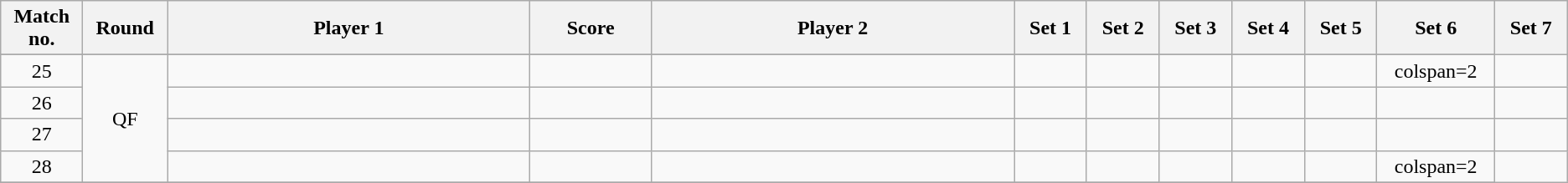<table class="wikitable" style="text-align: center;">
<tr>
<th width="2%">Match no.</th>
<th width="2%">Round</th>
<th width="15%">Player 1</th>
<th width="5%">Score</th>
<th width="15%">Player 2</th>
<th width="3%">Set 1</th>
<th width="3%">Set 2</th>
<th width="3%">Set 3</th>
<th width="3%">Set 4</th>
<th width="3%">Set 5</th>
<th width="3%">Set 6</th>
<th width="3%">Set 7</th>
</tr>
<tr>
</tr>
<tr style=text-align:center;>
<td>25</td>
<td rowspan=4>QF</td>
<td></td>
<td></td>
<td></td>
<td></td>
<td></td>
<td></td>
<td></td>
<td></td>
<td>colspan=2</td>
</tr>
<tr style=text-align:center;>
<td>26</td>
<td></td>
<td></td>
<td></td>
<td></td>
<td></td>
<td></td>
<td></td>
<td></td>
<td></td>
<td></td>
</tr>
<tr style=text-align:center;>
<td>27</td>
<td></td>
<td></td>
<td></td>
<td></td>
<td></td>
<td></td>
<td></td>
<td></td>
<td></td>
<td></td>
</tr>
<tr style=text-align:center;>
<td>28</td>
<td></td>
<td></td>
<td></td>
<td></td>
<td></td>
<td></td>
<td></td>
<td></td>
<td>colspan=2</td>
</tr>
<tr>
</tr>
</table>
